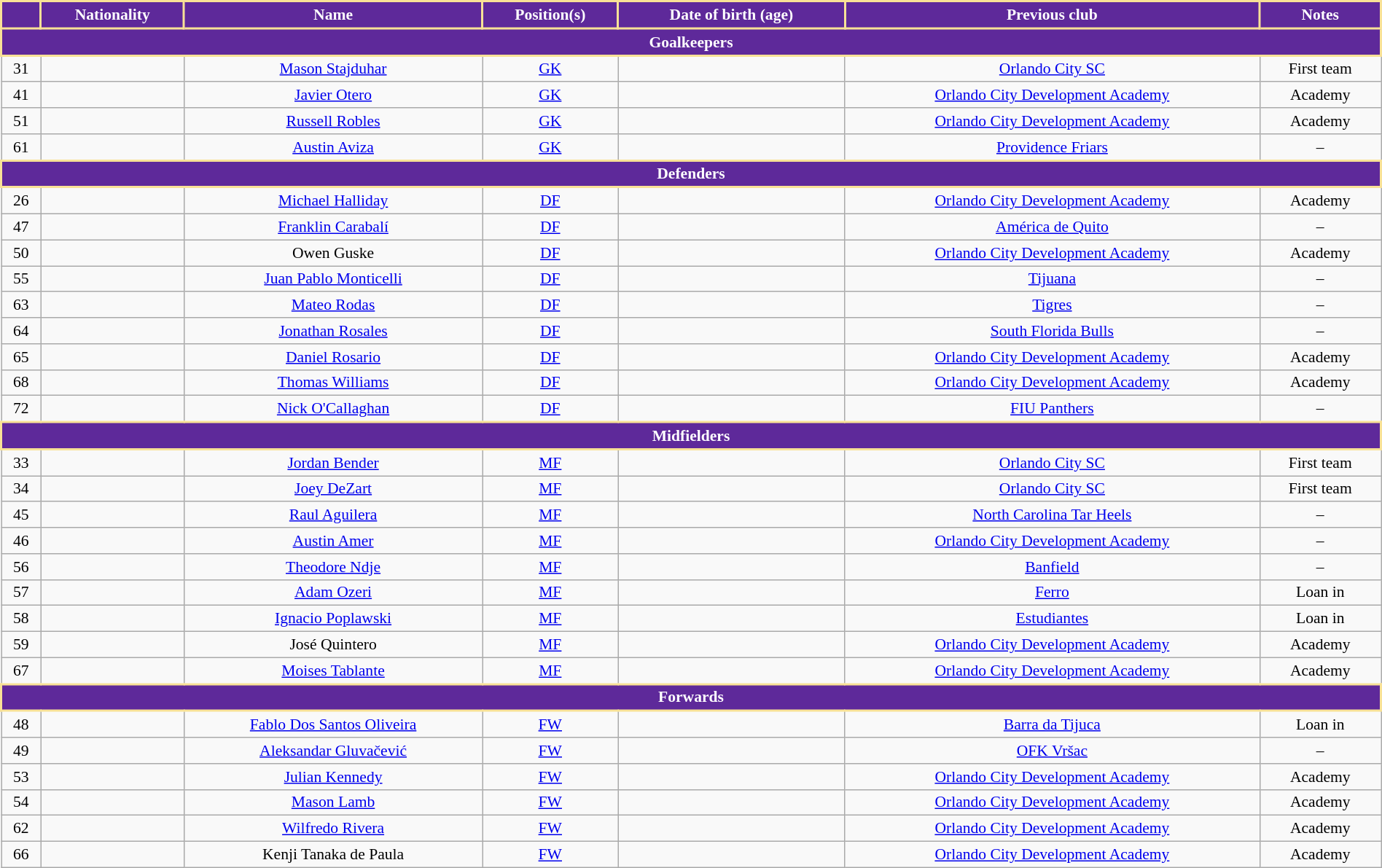<table class="wikitable" style="text-align:center; font-size:90%; width:100%;">
<tr>
<th style="background:#5E299A; color:white; border:2px solid #F8E196; text-align:center;"></th>
<th style="background:#5E299A; color:white; border:2px solid #F8E196; text-align:center;">Nationality</th>
<th style="background:#5E299A; color:white; border:2px solid #F8E196; text-align:center;">Name</th>
<th style="background:#5E299A; color:white; border:2px solid #F8E196; text-align:center;">Position(s)</th>
<th style="background:#5E299A; color:white; border:2px solid #F8E196; text-align:center;">Date of birth (age)</th>
<th style="background:#5E299A; color:white; border:2px solid #F8E196; text-align:center;">Previous club</th>
<th style="background:#5E299A; color:white; border:2px solid #F8E196; text-align:center;">Notes</th>
</tr>
<tr>
<th colspan="7" style="text-align:center; background:#5E299A; color:white; border:2px solid #F8E196;">Goalkeepers</th>
</tr>
<tr>
<td>31</td>
<td></td>
<td><a href='#'>Mason Stajduhar</a></td>
<td><a href='#'>GK</a></td>
<td></td>
<td> <a href='#'>Orlando City SC</a></td>
<td>First team</td>
</tr>
<tr>
<td>41</td>
<td></td>
<td><a href='#'>Javier Otero</a></td>
<td><a href='#'>GK</a></td>
<td></td>
<td> <a href='#'>Orlando City Development Academy</a></td>
<td>Academy</td>
</tr>
<tr>
<td>51</td>
<td></td>
<td><a href='#'>Russell Robles</a></td>
<td><a href='#'>GK</a></td>
<td></td>
<td> <a href='#'>Orlando City Development Academy</a></td>
<td>Academy</td>
</tr>
<tr>
<td>61</td>
<td></td>
<td><a href='#'>Austin Aviza</a></td>
<td><a href='#'>GK</a></td>
<td></td>
<td> <a href='#'>Providence Friars</a></td>
<td>–</td>
</tr>
<tr>
<th colspan="7" style="text-align:center; background:#5E299A; color:white; border:2px solid #F8E196;">Defenders</th>
</tr>
<tr>
<td>26</td>
<td></td>
<td><a href='#'>Michael Halliday</a></td>
<td><a href='#'>DF</a></td>
<td></td>
<td> <a href='#'>Orlando City Development Academy</a></td>
<td>Academy</td>
</tr>
<tr>
<td>47</td>
<td></td>
<td><a href='#'>Franklin Carabalí</a></td>
<td><a href='#'>DF</a></td>
<td></td>
<td> <a href='#'>América de Quito</a></td>
<td>–</td>
</tr>
<tr>
<td>50</td>
<td></td>
<td>Owen Guske</td>
<td><a href='#'>DF</a></td>
<td></td>
<td> <a href='#'>Orlando City Development Academy</a></td>
<td>Academy</td>
</tr>
<tr>
<td>55</td>
<td></td>
<td><a href='#'>Juan Pablo Monticelli</a></td>
<td><a href='#'>DF</a></td>
<td></td>
<td> <a href='#'>Tijuana</a></td>
<td>–</td>
</tr>
<tr>
<td>63</td>
<td></td>
<td><a href='#'>Mateo Rodas</a></td>
<td><a href='#'>DF</a></td>
<td></td>
<td> <a href='#'>Tigres</a></td>
<td>–</td>
</tr>
<tr>
<td>64</td>
<td></td>
<td><a href='#'>Jonathan Rosales</a></td>
<td><a href='#'>DF</a></td>
<td></td>
<td> <a href='#'>South Florida Bulls</a></td>
<td>–</td>
</tr>
<tr>
<td>65</td>
<td></td>
<td><a href='#'>Daniel Rosario</a></td>
<td><a href='#'>DF</a></td>
<td></td>
<td> <a href='#'>Orlando City Development Academy</a></td>
<td>Academy</td>
</tr>
<tr>
<td>68</td>
<td></td>
<td><a href='#'>Thomas Williams</a></td>
<td><a href='#'>DF</a></td>
<td></td>
<td> <a href='#'>Orlando City Development Academy</a></td>
<td>Academy</td>
</tr>
<tr>
<td>72</td>
<td></td>
<td><a href='#'>Nick O'Callaghan</a></td>
<td><a href='#'>DF</a></td>
<td></td>
<td> <a href='#'>FIU Panthers</a></td>
<td>–</td>
</tr>
<tr>
<th colspan="7" style="text-align:center; background:#5E299A; color:white; border:2px solid #F8E196;">Midfielders<br></th>
</tr>
<tr>
<td>33</td>
<td></td>
<td><a href='#'>Jordan Bender</a></td>
<td><a href='#'>MF</a></td>
<td></td>
<td> <a href='#'>Orlando City SC</a></td>
<td>First team</td>
</tr>
<tr>
<td>34</td>
<td></td>
<td><a href='#'>Joey DeZart</a></td>
<td><a href='#'>MF</a></td>
<td></td>
<td> <a href='#'>Orlando City SC</a></td>
<td>First team</td>
</tr>
<tr>
<td>45</td>
<td></td>
<td><a href='#'>Raul Aguilera</a></td>
<td><a href='#'>MF</a></td>
<td></td>
<td> <a href='#'>North Carolina Tar Heels</a></td>
<td>–</td>
</tr>
<tr>
<td>46</td>
<td></td>
<td><a href='#'>Austin Amer</a></td>
<td><a href='#'>MF</a></td>
<td></td>
<td> <a href='#'>Orlando City Development Academy</a></td>
<td>–</td>
</tr>
<tr>
<td>56</td>
<td></td>
<td><a href='#'>Theodore Ndje</a></td>
<td><a href='#'>MF</a></td>
<td></td>
<td> <a href='#'>Banfield</a></td>
<td>–</td>
</tr>
<tr>
<td>57</td>
<td></td>
<td><a href='#'>Adam Ozeri</a></td>
<td><a href='#'>MF</a></td>
<td></td>
<td> <a href='#'>Ferro</a></td>
<td>Loan in</td>
</tr>
<tr>
<td>58</td>
<td></td>
<td><a href='#'>Ignacio Poplawski</a></td>
<td><a href='#'>MF</a></td>
<td></td>
<td> <a href='#'>Estudiantes</a></td>
<td>Loan in</td>
</tr>
<tr>
<td>59</td>
<td></td>
<td>José Quintero</td>
<td><a href='#'>MF</a></td>
<td></td>
<td> <a href='#'>Orlando City Development Academy</a></td>
<td>Academy</td>
</tr>
<tr>
<td>67</td>
<td></td>
<td><a href='#'>Moises Tablante</a></td>
<td><a href='#'>MF</a></td>
<td></td>
<td> <a href='#'>Orlando City Development Academy</a></td>
<td>Academy</td>
</tr>
<tr>
<th colspan="7" style="text-align:center; background:#5E299A; color:white; border:2px solid #F8E196;">Forwards</th>
</tr>
<tr>
<td>48</td>
<td></td>
<td><a href='#'>Fablo Dos Santos Oliveira</a></td>
<td><a href='#'>FW</a></td>
<td></td>
<td> <a href='#'>Barra da Tijuca</a></td>
<td>Loan in</td>
</tr>
<tr>
<td>49</td>
<td></td>
<td><a href='#'>Aleksandar Gluvačević</a></td>
<td><a href='#'>FW</a></td>
<td></td>
<td> <a href='#'>OFK Vršac</a></td>
<td>–</td>
</tr>
<tr>
<td>53</td>
<td></td>
<td><a href='#'>Julian Kennedy</a></td>
<td><a href='#'>FW</a></td>
<td></td>
<td> <a href='#'>Orlando City Development Academy</a></td>
<td>Academy</td>
</tr>
<tr>
<td>54</td>
<td></td>
<td><a href='#'>Mason Lamb</a></td>
<td><a href='#'>FW</a></td>
<td></td>
<td> <a href='#'>Orlando City Development Academy</a></td>
<td>Academy</td>
</tr>
<tr>
<td>62</td>
<td></td>
<td><a href='#'>Wilfredo Rivera</a></td>
<td><a href='#'>FW</a></td>
<td></td>
<td> <a href='#'>Orlando City Development Academy</a></td>
<td>Academy</td>
</tr>
<tr>
<td>66</td>
<td></td>
<td>Kenji Tanaka de Paula</td>
<td><a href='#'>FW</a></td>
<td></td>
<td> <a href='#'>Orlando City Development Academy</a></td>
<td>Academy</td>
</tr>
</table>
